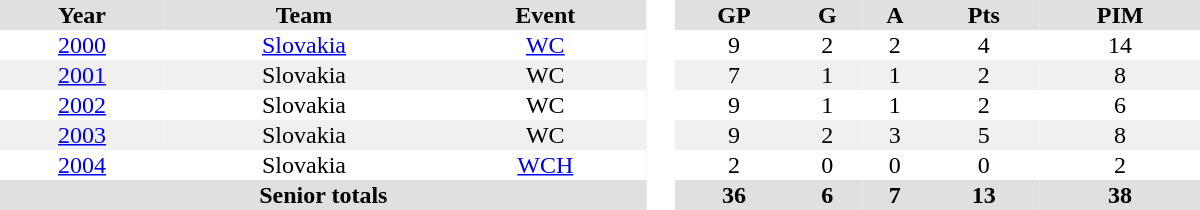<table border="0" cellpadding="1" cellspacing="0" style="text-align:center; width:50em">
<tr align="center" bgcolor="#e0e0e0">
<th>Year</th>
<th>Team</th>
<th>Event</th>
<th rowspan="99" bgcolor="#ffffff"> </th>
<th>GP</th>
<th>G</th>
<th>A</th>
<th>Pts</th>
<th>PIM</th>
</tr>
<tr>
<td><a href='#'>2000</a></td>
<td><a href='#'>Slovakia</a></td>
<td><a href='#'>WC</a></td>
<td>9</td>
<td>2</td>
<td>2</td>
<td>4</td>
<td>14</td>
</tr>
<tr bgcolor="#f0f0f0">
<td><a href='#'>2001</a></td>
<td>Slovakia</td>
<td>WC</td>
<td>7</td>
<td>1</td>
<td>1</td>
<td>2</td>
<td>8</td>
</tr>
<tr>
<td><a href='#'>2002</a></td>
<td>Slovakia</td>
<td>WC</td>
<td>9</td>
<td>1</td>
<td>1</td>
<td>2</td>
<td>6</td>
</tr>
<tr bgcolor="#f0f0f0">
<td><a href='#'>2003</a></td>
<td>Slovakia</td>
<td>WC</td>
<td>9</td>
<td>2</td>
<td>3</td>
<td>5</td>
<td>8</td>
</tr>
<tr>
<td><a href='#'>2004</a></td>
<td>Slovakia</td>
<td><a href='#'>WCH</a></td>
<td>2</td>
<td>0</td>
<td>0</td>
<td>0</td>
<td>2</td>
</tr>
<tr bgcolor="#e0e0e0">
<th colspan=3>Senior totals</th>
<th>36</th>
<th>6</th>
<th>7</th>
<th>13</th>
<th>38</th>
</tr>
</table>
